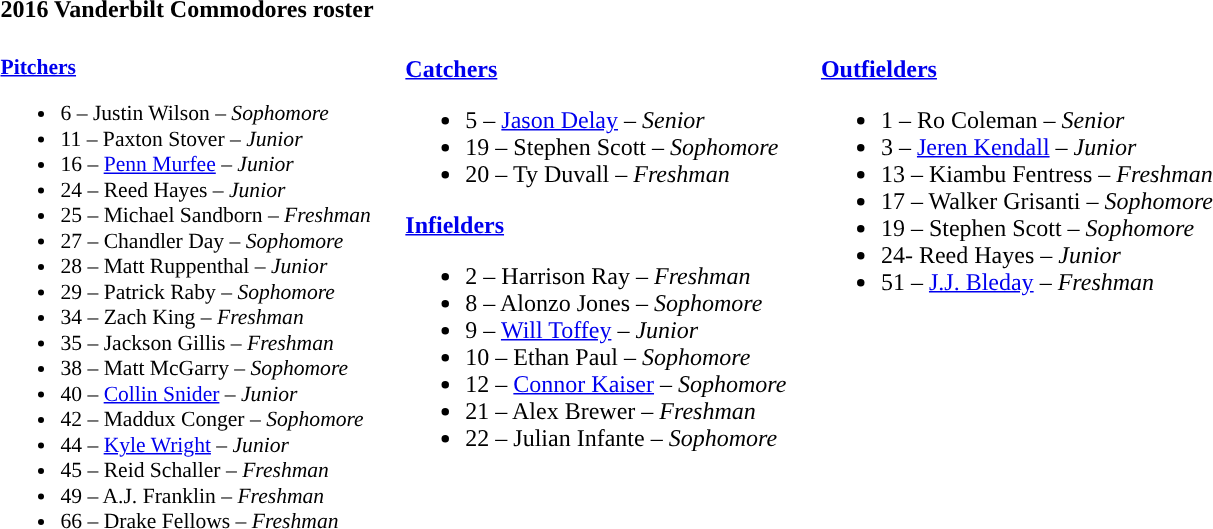<table class="toccolours" style="text-align: left;">
<tr>
<td colspan=9><strong>2016 Vanderbilt Commodores roster</strong></td>
</tr>
<tr>
<td style="font-size:90%; vertical-align:top;"><br><strong><a href='#'>Pitchers</a></strong><ul><li>6 – Justin Wilson – <em>Sophomore</em></li><li>11 – Paxton Stover – <em>Junior</em></li><li>16 – <a href='#'>Penn Murfee</a> – <em> Junior</em></li><li>24 – Reed Hayes – <em>Junior</em></li><li>25 – Michael Sandborn – <em>Freshman</em></li><li>27 – Chandler Day – <em>Sophomore</em></li><li>28 – Matt Ruppenthal – <em>Junior</em></li><li>29 – Patrick Raby – <em>Sophomore</em></li><li>34 – Zach King – <em>Freshman</em></li><li>35 – Jackson Gillis – <em>Freshman</em></li><li>38 – Matt McGarry – <em>Sophomore</em></li><li>40 – <a href='#'>Collin Snider</a> – <em>Junior</em></li><li>42 – Maddux Conger – <em>Sophomore</em></li><li>44 – <a href='#'>Kyle Wright</a> – <em>Junior</em></li><li>45 – Reid Schaller – <em>Freshman</em></li><li>49 – A.J. Franklin – <em> Freshman</em></li><li>66 – Drake Fellows – <em>Freshman</em></li></ul></td>
<td width="15"> </td>
<td valign="top"><br><strong><a href='#'>Catchers</a></strong><ul><li>5 – <a href='#'>Jason Delay</a> – <em>Senior</em></li><li>19 – Stephen Scott – <em>Sophomore</em></li><li>20 – Ty Duvall – <em>Freshman</em></li></ul><strong><a href='#'>Infielders</a></strong><ul><li>2 – Harrison Ray – <em>Freshman</em></li><li>8 – Alonzo Jones – <em>Sophomore</em></li><li>9 – <a href='#'>Will Toffey</a> – <em>Junior</em></li><li>10 – Ethan Paul – <em>Sophomore</em></li><li>12 – <a href='#'>Connor Kaiser</a> – <em>Sophomore</em></li><li>21 – Alex Brewer – <em>Freshman</em></li><li>22 – Julian Infante – <em>Sophomore</em></li></ul></td>
<td width="15"> </td>
<td valign="top"><br><strong><a href='#'>Outfielders</a></strong><ul><li>1 – Ro Coleman – <em>Senior</em></li><li>3 – <a href='#'>Jeren Kendall</a> – <em>Junior</em></li><li>13 – Kiambu Fentress – <em> Freshman</em></li><li>17 – Walker Grisanti – <em>Sophomore</em></li><li>19 – Stephen Scott – <em>Sophomore</em></li><li>24- Reed Hayes – <em>Junior</em></li><li>51 – <a href='#'>J.J. Bleday</a> – <em>Freshman</em></li></ul></td>
<td width="25"> </td>
</tr>
</table>
